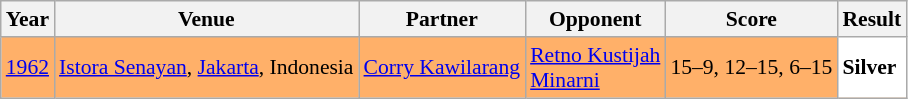<table class="sortable wikitable" style="font-size: 90%;">
<tr>
<th>Year</th>
<th>Venue</th>
<th>Partner</th>
<th>Opponent</th>
<th>Score</th>
<th>Result</th>
</tr>
<tr style="background:#FFB069">
<td align="center"><a href='#'>1962</a></td>
<td align="left"><a href='#'>Istora Senayan</a>, <a href='#'>Jakarta</a>, Indonesia</td>
<td align="left"> <a href='#'>Corry Kawilarang</a></td>
<td align="left"> <a href='#'>Retno Kustijah</a><br> <a href='#'>Minarni</a></td>
<td align="left">15–9, 12–15, 6–15</td>
<td style="text-align:left; background:white"> <strong>Silver</strong></td>
</tr>
</table>
